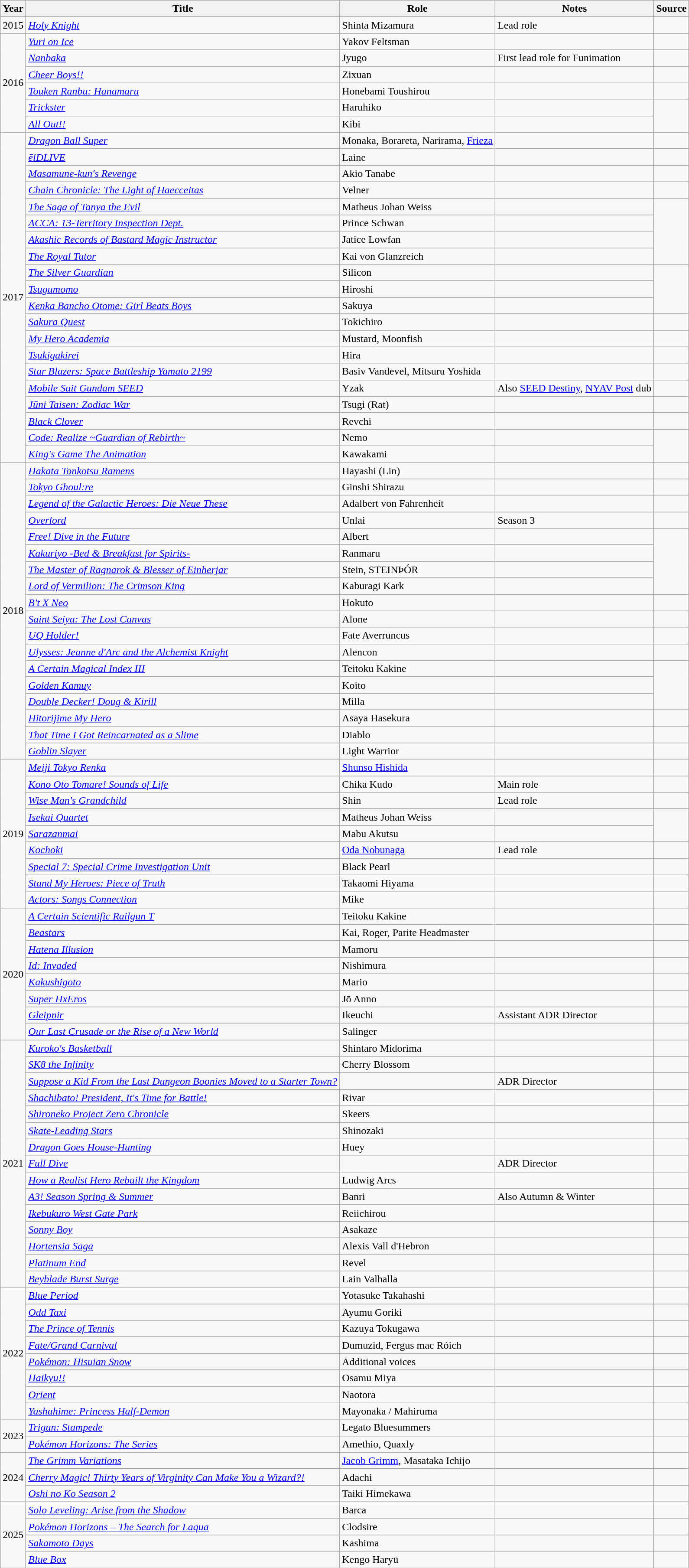<table class="wikitable sortable plainrowheaders">
<tr>
<th>Year</th>
<th>Title</th>
<th>Role</th>
<th class="unsortable">Notes</th>
<th class="unsortable">Source</th>
</tr>
<tr>
<td rowspan="1">2015</td>
<td><em><a href='#'>Holy Knight</a></em></td>
<td>Shinta Mizamura</td>
<td>Lead role</td>
<td></td>
</tr>
<tr>
<td rowspan="6">2016</td>
<td><em><a href='#'>Yuri on Ice</a></em></td>
<td>Yakov Feltsman</td>
<td></td>
<td></td>
</tr>
<tr>
<td><em><a href='#'>Nanbaka</a></em></td>
<td>Jyugo</td>
<td>First lead role for Funimation</td>
<td></td>
</tr>
<tr>
<td><em><a href='#'>Cheer Boys!!</a></em></td>
<td>Zixuan</td>
<td></td>
<td></td>
</tr>
<tr>
<td><em><a href='#'>Touken Ranbu: Hanamaru</a></em></td>
<td>Honebami Toushirou</td>
<td></td>
<td></td>
</tr>
<tr>
<td><em><a href='#'>Trickster</a></em></td>
<td>Haruhiko</td>
<td></td>
<td rowspan="2"></td>
</tr>
<tr>
<td><em><a href='#'>All Out!!</a></em></td>
<td>Kibi</td>
<td></td>
</tr>
<tr>
<td rowspan="20">2017</td>
<td><em><a href='#'>Dragon Ball Super</a></em></td>
<td>Monaka, Borareta, Narirama, <a href='#'>Frieza</a></td>
<td></td>
<td></td>
</tr>
<tr>
<td><em><a href='#'>ēlDLIVE</a></em></td>
<td>Laine</td>
<td></td>
<td></td>
</tr>
<tr>
<td><em><a href='#'>Masamune-kun's Revenge</a></em></td>
<td>Akio Tanabe</td>
<td></td>
<td></td>
</tr>
<tr>
<td><em><a href='#'>Chain Chronicle: The Light of Haecceitas</a></em></td>
<td>Velner</td>
<td></td>
<td></td>
</tr>
<tr>
<td><em><a href='#'>The Saga of Tanya the Evil</a></em></td>
<td>Matheus Johan Weiss</td>
<td></td>
<td rowspan="4"></td>
</tr>
<tr>
<td><em><a href='#'>ACCA: 13-Territory Inspection Dept.</a></em></td>
<td>Prince Schwan</td>
<td></td>
</tr>
<tr>
<td><em><a href='#'>Akashic Records of Bastard Magic Instructor</a></em></td>
<td>Jatice Lowfan</td>
<td></td>
</tr>
<tr>
<td><em><a href='#'>The Royal Tutor</a></em></td>
<td>Kai von Glanzreich</td>
<td></td>
</tr>
<tr>
<td><em><a href='#'>The Silver Guardian</a></em></td>
<td>Silicon</td>
<td></td>
<td rowspan="3"></td>
</tr>
<tr>
<td><em><a href='#'>Tsugumomo</a></em></td>
<td>Hiroshi</td>
<td></td>
</tr>
<tr>
<td><em><a href='#'>Kenka Bancho Otome: Girl Beats Boys</a></em></td>
<td>Sakuya</td>
<td></td>
</tr>
<tr>
<td><em><a href='#'>Sakura Quest</a></em></td>
<td>Tokichiro</td>
<td></td>
<td></td>
</tr>
<tr>
<td><em><a href='#'>My Hero Academia</a></em></td>
<td>Mustard, Moonfish</td>
<td></td>
<td></td>
</tr>
<tr>
<td><em><a href='#'>Tsukigakirei</a></em></td>
<td>Hira</td>
<td></td>
<td></td>
</tr>
<tr>
<td><em><a href='#'>Star Blazers: Space Battleship Yamato 2199</a></em></td>
<td>Basiv Vandevel, Mitsuru Yoshida</td>
<td></td>
<td></td>
</tr>
<tr>
<td><em><a href='#'>Mobile Suit Gundam SEED</a></em></td>
<td>Yzak</td>
<td>Also <a href='#'>SEED Destiny</a>, <a href='#'>NYAV Post</a> dub</td>
<td></td>
</tr>
<tr>
<td><em><a href='#'>Jūni Taisen: Zodiac War</a></em></td>
<td>Tsugi (Rat)</td>
<td></td>
<td></td>
</tr>
<tr>
<td><em><a href='#'>Black Clover</a></em></td>
<td>Revchi</td>
<td></td>
<td></td>
</tr>
<tr>
<td><em><a href='#'>Code: Realize ~Guardian of Rebirth~</a></em></td>
<td>Nemo</td>
<td></td>
<td rowspan="2"></td>
</tr>
<tr>
<td><em><a href='#'>King's Game The Animation</a></em></td>
<td>Kawakami</td>
<td></td>
</tr>
<tr>
<td rowspan="18">2018</td>
<td><em><a href='#'>Hakata Tonkotsu Ramens</a></em></td>
<td>Hayashi (Lin)</td>
<td></td>
<td></td>
</tr>
<tr>
<td><em><a href='#'>Tokyo Ghoul:re</a></em></td>
<td>Ginshi Shirazu</td>
<td></td>
<td></td>
</tr>
<tr>
<td><em><a href='#'>Legend of the Galactic Heroes: Die Neue These</a></em></td>
<td>Adalbert von Fahrenheit</td>
<td></td>
<td></td>
</tr>
<tr>
<td><em><a href='#'>Overlord</a></em></td>
<td>Unlai</td>
<td>Season 3</td>
<td></td>
</tr>
<tr>
<td><em><a href='#'>Free! Dive in the Future</a></em></td>
<td>Albert</td>
<td></td>
<td rowspan="4"></td>
</tr>
<tr>
<td><em><a href='#'>Kakuriyo -Bed & Breakfast for Spirits-</a></em></td>
<td>Ranmaru</td>
<td></td>
</tr>
<tr>
<td><em><a href='#'>The Master of Ragnarok & Blesser of Einherjar</a></em></td>
<td>Stein, STEINÞÓR</td>
<td></td>
</tr>
<tr>
<td><em><a href='#'>Lord of Vermilion: The Crimson King</a></em></td>
<td>Kaburagi Kark</td>
<td></td>
</tr>
<tr>
<td><em><a href='#'>B't X Neo</a></em></td>
<td>Hokuto</td>
<td></td>
<td></td>
</tr>
<tr>
<td><em><a href='#'>Saint Seiya: The Lost Canvas</a></em></td>
<td>Alone</td>
<td></td>
<td></td>
</tr>
<tr>
<td><em><a href='#'>UQ Holder!</a></em></td>
<td>Fate Averruncus</td>
<td></td>
<td></td>
</tr>
<tr>
<td><em><a href='#'>Ulysses: Jeanne d'Arc and the Alchemist Knight</a></em></td>
<td>Alencon</td>
<td></td>
<td></td>
</tr>
<tr>
<td><em><a href='#'>A Certain Magical Index III</a></em></td>
<td>Teitoku Kakine</td>
<td></td>
<td rowspan="3"></td>
</tr>
<tr>
<td><em><a href='#'>Golden Kamuy</a></em></td>
<td>Koito</td>
<td></td>
</tr>
<tr>
<td><em><a href='#'>Double Decker! Doug & Kirill</a></em></td>
<td>Milla</td>
<td></td>
</tr>
<tr>
<td><em><a href='#'>Hitorijime My Hero</a></em></td>
<td>Asaya Hasekura</td>
<td></td>
<td></td>
</tr>
<tr>
<td><em><a href='#'>That Time I Got Reincarnated as a Slime</a></em></td>
<td>Diablo</td>
<td></td>
<td></td>
</tr>
<tr>
<td><em><a href='#'>Goblin Slayer</a></em></td>
<td>Light Warrior</td>
<td></td>
<td></td>
</tr>
<tr>
<td rowspan="9">2019</td>
<td><em><a href='#'>Meiji Tokyo Renka</a></em></td>
<td><a href='#'>Shunso Hishida</a></td>
<td></td>
<td></td>
</tr>
<tr>
<td><em><a href='#'>Kono Oto Tomare! Sounds of Life</a></em></td>
<td>Chika Kudo</td>
<td>Main role</td>
<td></td>
</tr>
<tr>
<td><em><a href='#'>Wise Man's Grandchild</a></em></td>
<td>Shin</td>
<td>Lead role</td>
<td></td>
</tr>
<tr>
<td><em><a href='#'>Isekai Quartet</a></em></td>
<td>Matheus Johan Weiss</td>
<td></td>
<td rowspan="2"></td>
</tr>
<tr>
<td><em><a href='#'>Sarazanmai</a></em></td>
<td>Mabu Akutsu</td>
<td></td>
</tr>
<tr>
<td><em><a href='#'>Kochoki</a></em></td>
<td><a href='#'>Oda Nobunaga</a></td>
<td>Lead role</td>
<td></td>
</tr>
<tr>
<td><em><a href='#'>Special 7: Special Crime Investigation Unit</a></em></td>
<td>Black Pearl</td>
<td></td>
<td></td>
</tr>
<tr>
<td><em><a href='#'>Stand My Heroes: Piece of Truth</a></em></td>
<td>Takaomi Hiyama</td>
<td></td>
<td></td>
</tr>
<tr>
<td><em><a href='#'>Actors: Songs Connection</a></em></td>
<td>Mike</td>
<td></td>
<td></td>
</tr>
<tr>
<td rowspan="8">2020</td>
<td><em><a href='#'>A Certain Scientific Railgun T</a></em></td>
<td>Teitoku Kakine</td>
<td></td>
<td></td>
</tr>
<tr>
<td><em><a href='#'>Beastars</a></em></td>
<td>Kai, Roger, Parite Headmaster</td>
<td></td>
<td></td>
</tr>
<tr>
<td><em><a href='#'>Hatena Illusion</a></em></td>
<td>Mamoru</td>
<td></td>
<td></td>
</tr>
<tr>
<td><em><a href='#'>Id: Invaded</a></em></td>
<td>Nishimura</td>
<td></td>
<td></td>
</tr>
<tr>
<td><em><a href='#'>Kakushigoto</a></em></td>
<td>Mario</td>
<td></td>
<td></td>
</tr>
<tr>
<td><em><a href='#'>Super HxEros</a></em></td>
<td>Jō Anno</td>
<td></td>
<td></td>
</tr>
<tr>
<td><em><a href='#'>Gleipnir</a></em></td>
<td>Ikeuchi</td>
<td>Assistant ADR Director</td>
<td></td>
</tr>
<tr>
<td><em><a href='#'>Our Last Crusade or the Rise of a New World</a></em></td>
<td>Salinger</td>
<td></td>
<td></td>
</tr>
<tr>
<td rowspan="15">2021</td>
<td><em><a href='#'>Kuroko's Basketball</a></em></td>
<td>Shintaro Midorima</td>
<td></td>
<td></td>
</tr>
<tr>
<td><em><a href='#'>SK8 the Infinity</a></em></td>
<td>Cherry Blossom</td>
<td></td>
<td></td>
</tr>
<tr>
<td><em><a href='#'>Suppose a Kid From the Last Dungeon Boonies Moved to a Starter Town?</a></em></td>
<td></td>
<td>ADR Director</td>
<td></td>
</tr>
<tr>
<td><em><a href='#'>Shachibato! President, It's Time for Battle!</a></em></td>
<td>Rivar</td>
<td></td>
<td></td>
</tr>
<tr>
<td><em><a href='#'>Shironeko Project Zero Chronicle</a></em></td>
<td>Skeers</td>
<td></td>
<td></td>
</tr>
<tr>
<td><em><a href='#'>Skate-Leading Stars</a></em></td>
<td>Shinozaki</td>
<td></td>
<td></td>
</tr>
<tr>
<td><em><a href='#'>Dragon Goes House-Hunting</a></em></td>
<td>Huey</td>
<td></td>
<td></td>
</tr>
<tr>
<td><em><a href='#'>Full Dive</a></em></td>
<td></td>
<td>ADR Director</td>
<td></td>
</tr>
<tr>
<td><em><a href='#'>How a Realist Hero Rebuilt the Kingdom</a></em></td>
<td>Ludwig Arcs</td>
<td></td>
<td></td>
</tr>
<tr>
<td><em><a href='#'>A3! Season Spring & Summer</a></em></td>
<td>Banri</td>
<td>Also Autumn & Winter</td>
<td></td>
</tr>
<tr>
<td><em><a href='#'>Ikebukuro West Gate Park</a></em></td>
<td>Reiichirou</td>
<td></td>
<td></td>
</tr>
<tr>
<td><em><a href='#'>Sonny Boy</a></em></td>
<td>Asakaze</td>
<td></td>
<td></td>
</tr>
<tr>
<td><em><a href='#'>Hortensia Saga</a></em></td>
<td>Alexis Vall d'Hebron</td>
<td></td>
<td></td>
</tr>
<tr>
<td><em><a href='#'>Platinum End</a></em></td>
<td>Revel</td>
<td></td>
<td></td>
</tr>
<tr>
<td><em><a href='#'>Beyblade Burst Surge</a></em></td>
<td>Lain Valhalla</td>
<td></td>
<td></td>
</tr>
<tr>
<td rowspan="8">2022</td>
<td><em><a href='#'>Blue Period</a></em></td>
<td>Yotasuke Takahashi</td>
<td></td>
<td></td>
</tr>
<tr>
<td><em><a href='#'>Odd Taxi</a></em></td>
<td>Ayumu Goriki</td>
<td></td>
<td></td>
</tr>
<tr>
<td><em><a href='#'>The Prince of Tennis</a></em></td>
<td>Kazuya Tokugawa</td>
<td></td>
<td></td>
</tr>
<tr>
<td><em><a href='#'>Fate/Grand Carnival</a></em></td>
<td>Dumuzid, Fergus mac Róich</td>
<td></td>
<td></td>
</tr>
<tr>
<td><em><a href='#'>Pokémon: Hisuian Snow</a></em></td>
<td>Additional voices</td>
<td></td>
<td></td>
</tr>
<tr>
<td><em><a href='#'>Haikyu!!</a></em></td>
<td>Osamu Miya</td>
<td></td>
<td></td>
</tr>
<tr>
<td><em><a href='#'>Orient</a></em></td>
<td>Naotora</td>
<td></td>
<td></td>
</tr>
<tr>
<td><em><a href='#'>Yashahime: Princess Half-Demon</a></em></td>
<td>Mayonaka / Mahiruma</td>
<td></td>
<td></td>
</tr>
<tr>
<td rowspan="2">2023</td>
<td><a href='#'><em>Trigun: Stampede</em></a></td>
<td>Legato Bluesummers</td>
<td></td>
<td></td>
</tr>
<tr>
<td><em><a href='#'>Pokémon Horizons: The Series</a></em></td>
<td>Amethio, Quaxly</td>
<td></td>
<td></td>
</tr>
<tr>
<td rowspan="3">2024</td>
<td><em><a href='#'>The Grimm Variations</a></em></td>
<td><a href='#'>Jacob Grimm</a>, Masataka Ichijo</td>
<td></td>
<td></td>
</tr>
<tr>
<td><em><a href='#'>Cherry Magic! Thirty Years of Virginity Can Make You a Wizard?!</a></em></td>
<td>Adachi</td>
<td></td>
<td></td>
</tr>
<tr>
<td><em><a href='#'>Oshi no Ko Season 2</a></em></td>
<td>Taiki Himekawa</td>
<td></td>
<td></td>
</tr>
<tr>
<td rowspan="4">2025</td>
<td><em><a href='#'>Solo Leveling: Arise from the Shadow</a></em></td>
<td>Barca</td>
<td></td>
<td></td>
</tr>
<tr>
<td><em><a href='#'>Pokémon Horizons – The Search for Laqua</a></em></td>
<td>Clodsire</td>
<td></td>
<td></td>
</tr>
<tr>
<td><em><a href='#'>Sakamoto Days</a></em></td>
<td>Kashima</td>
<td></td>
<td></td>
</tr>
<tr>
<td><em><a href='#'>Blue Box</a></em></td>
<td>Kengo Haryū</td>
<td></td>
<td></td>
</tr>
</table>
